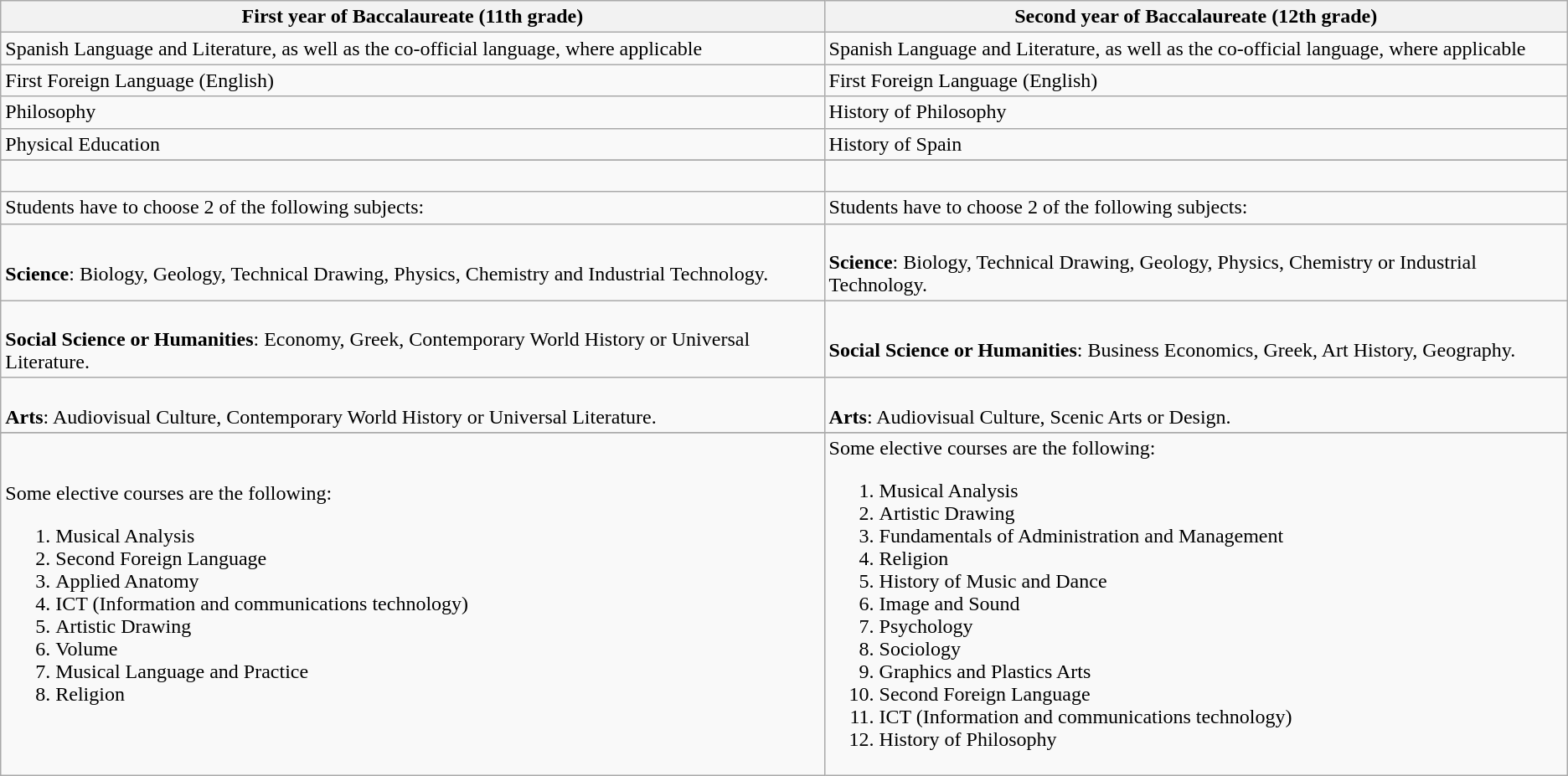<table class="wikitable">
<tr>
<th>First year of Baccalaureate (11th grade)</th>
<th>Second year of Baccalaureate (12th grade)</th>
</tr>
<tr>
<td>Spanish Language and Literature, as well as the co-official language, where applicable</td>
<td>Spanish Language and Literature, as well as the co-official language, where applicable</td>
</tr>
<tr>
<td>First Foreign Language (English)</td>
<td>First Foreign Language (English)</td>
</tr>
<tr>
<td>Philosophy</td>
<td>History of Philosophy</td>
</tr>
<tr>
<td>Physical Education</td>
<td>History of Spain</td>
</tr>
<tr>
</tr>
<tr>
<td><br></td>
<td><br></td>
</tr>
<tr>
<td>Students have to choose 2 of the following subjects:</td>
<td>Students have to choose 2 of the following subjects:</td>
</tr>
<tr>
<td><br><strong>Science</strong>: Biology, Geology, Technical Drawing, Physics, Chemistry and Industrial Technology.</td>
<td><br><strong>Science</strong>: Biology, Technical Drawing, Geology, Physics, Chemistry or Industrial Technology.</td>
</tr>
<tr>
<td><br> <strong>Social Science or Humanities</strong>: Economy, Greek, Contemporary World History or Universal Literature.</td>
<td><br><strong>Social Science or Humanities</strong>: Business Economics, Greek, Art History, Geography.</td>
</tr>
<tr>
<td><br><strong>Arts</strong>: Audiovisual Culture, Contemporary World History or Universal Literature.</td>
<td><br><strong>Arts</strong>: Audiovisual Culture, Scenic Arts or Design.</td>
</tr>
<tr>
</tr>
<tr>
<td>Some elective courses are the following:<br><ol><li>Musical Analysis</li><li>Second Foreign Language</li><li>Applied Anatomy</li><li>ICT (Information and communications technology)</li><li>Artistic Drawing</li><li>Volume</li><li>Musical Language and Practice</li><li>Religion</li></ol></td>
<td>Some elective courses are the following:<br><ol><li>Musical Analysis</li><li>Artistic Drawing</li><li>Fundamentals of Administration and Management</li><li>Religion</li><li>History of Music and Dance</li><li>Image and Sound</li><li>Psychology</li><li>Sociology</li><li>Graphics and Plastics Arts</li><li>Second Foreign Language</li><li>ICT (Information and communications technology)</li><li>History of Philosophy</li></ol></td>
</tr>
</table>
